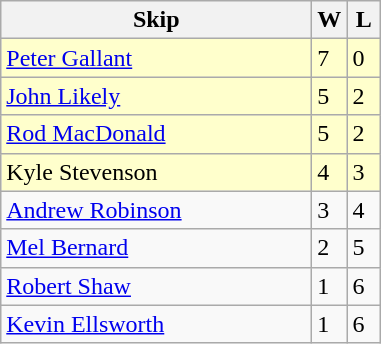<table class="wikitable">
<tr align=center>
<th width=200>Skip</th>
<th width=15>W</th>
<th width=15>L</th>
</tr>
<tr bgcolor=#ffffcc>
<td><a href='#'>Peter Gallant</a></td>
<td>7</td>
<td>0</td>
</tr>
<tr bgcolor=#ffffcc>
<td><a href='#'>John Likely</a></td>
<td>5</td>
<td>2</td>
</tr>
<tr bgcolor=#ffffcc>
<td><a href='#'>Rod MacDonald</a></td>
<td>5</td>
<td>2</td>
</tr>
<tr bgcolor=#ffffcc>
<td>Kyle Stevenson</td>
<td>4</td>
<td>3</td>
</tr>
<tr>
<td><a href='#'>Andrew Robinson</a></td>
<td>3</td>
<td>4</td>
</tr>
<tr>
<td><a href='#'>Mel Bernard</a></td>
<td>2</td>
<td>5</td>
</tr>
<tr>
<td><a href='#'>Robert Shaw</a></td>
<td>1</td>
<td>6</td>
</tr>
<tr>
<td><a href='#'>Kevin Ellsworth</a></td>
<td>1</td>
<td>6</td>
</tr>
</table>
